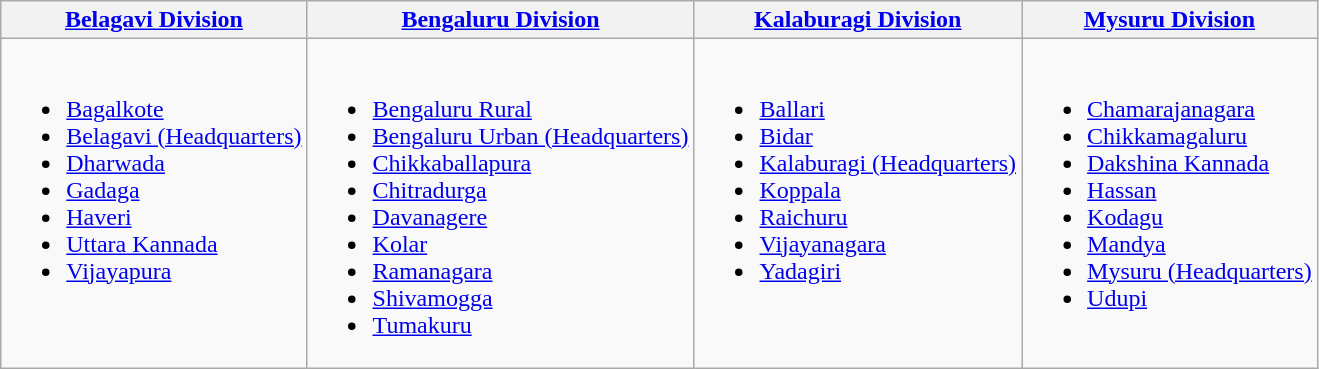<table class="wikitable" style="text-align: left;">
<tr>
<th><a href='#'>Belagavi Division</a></th>
<th><a href='#'>Bengaluru Division</a></th>
<th><a href='#'>Kalaburagi Division</a></th>
<th><a href='#'>Mysuru Division</a></th>
</tr>
<tr>
<td style="vertical-align:top;"><br><ul><li><a href='#'>Bagalkote</a></li><li><a href='#'>Belagavi (Headquarters)</a></li><li><a href='#'>Dharwada</a></li><li><a href='#'>Gadaga</a></li><li><a href='#'>Haveri</a></li><li><a href='#'>Uttara Kannada</a></li><li><a href='#'>Vijayapura</a></li></ul></td>
<td style="vertical-align:top;"><br><ul><li><a href='#'>Bengaluru Rural</a></li><li><a href='#'>Bengaluru Urban (Headquarters)</a></li><li><a href='#'>Chikkaballapura</a></li><li><a href='#'>Chitradurga</a></li><li><a href='#'>Davanagere</a></li><li><a href='#'>Kolar</a></li><li><a href='#'>Ramanagara</a></li><li><a href='#'>Shivamogga</a></li><li><a href='#'>Tumakuru</a></li></ul></td>
<td style="vertical-align:top;"><br><ul><li><a href='#'>Ballari</a></li><li><a href='#'>Bidar</a></li><li><a href='#'>Kalaburagi (Headquarters)</a></li><li><a href='#'>Koppala</a></li><li><a href='#'>Raichuru</a></li><li><a href='#'>Vijayanagara</a></li><li><a href='#'>Yadagiri</a></li></ul></td>
<td style="vertical-align:top;"><br><ul><li><a href='#'>Chamarajanagara</a></li><li><a href='#'>Chikkamagaluru</a></li><li><a href='#'>Dakshina Kannada</a></li><li><a href='#'>Hassan</a></li><li><a href='#'>Kodagu</a></li><li><a href='#'>Mandya</a></li><li><a href='#'>Mysuru (Headquarters)</a></li><li><a href='#'>Udupi</a></li></ul></td>
</tr>
</table>
